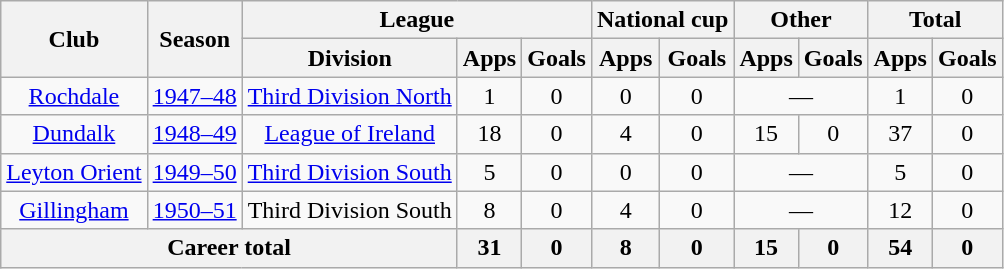<table class="wikitable" style="text-align: center;">
<tr>
<th rowspan="2">Club</th>
<th rowspan="2">Season</th>
<th colspan="3">League</th>
<th colspan="2">National cup</th>
<th colspan="2">Other</th>
<th colspan="2">Total</th>
</tr>
<tr>
<th>Division</th>
<th>Apps</th>
<th>Goals</th>
<th>Apps</th>
<th>Goals</th>
<th>Apps</th>
<th>Goals</th>
<th>Apps</th>
<th>Goals</th>
</tr>
<tr>
<td><a href='#'>Rochdale</a></td>
<td><a href='#'>1947–48</a></td>
<td><a href='#'>Third Division North</a></td>
<td>1</td>
<td>0</td>
<td>0</td>
<td>0</td>
<td colspan="2">―</td>
<td>1</td>
<td>0</td>
</tr>
<tr>
<td><a href='#'>Dundalk</a></td>
<td><a href='#'>1948–49</a></td>
<td><a href='#'>League of Ireland</a></td>
<td>18</td>
<td>0</td>
<td>4</td>
<td>0</td>
<td>15</td>
<td>0</td>
<td>37</td>
<td>0</td>
</tr>
<tr>
<td><a href='#'>Leyton Orient</a></td>
<td><a href='#'>1949–50</a></td>
<td><a href='#'>Third Division South</a></td>
<td>5</td>
<td>0</td>
<td>0</td>
<td>0</td>
<td colspan="2">―</td>
<td>5</td>
<td>0</td>
</tr>
<tr>
<td><a href='#'>Gillingham</a></td>
<td><a href='#'>1950–51</a></td>
<td>Third Division South</td>
<td>8</td>
<td>0</td>
<td>4</td>
<td>0</td>
<td colspan="2">―</td>
<td>12</td>
<td>0</td>
</tr>
<tr>
<th colspan="3">Career total</th>
<th>31</th>
<th>0</th>
<th>8</th>
<th>0</th>
<th>15</th>
<th>0</th>
<th>54</th>
<th>0</th>
</tr>
</table>
